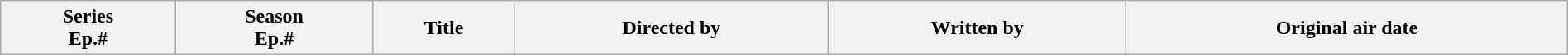<table class="wikitable plainrowheaders" style="width:100%; margin:auto;">
<tr>
<th>Series<br>Ep.#</th>
<th>Season<br>Ep.#</th>
<th>Title</th>
<th>Directed by</th>
<th>Written by</th>
<th>Original air date<br>






</th>
</tr>
</table>
